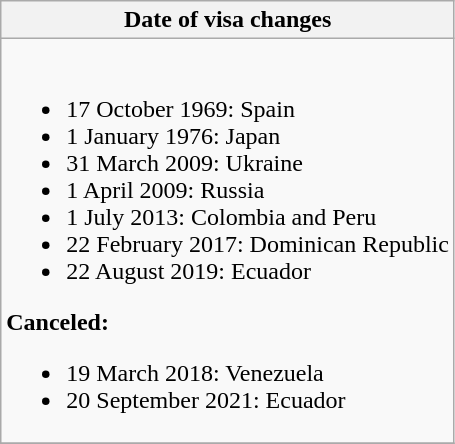<table class="wikitable collapsible collapsed">
<tr>
<th style="width:100%;";">Date of visa changes</th>
</tr>
<tr>
<td><br><ul><li>17 October 1969: Spain</li><li>1 January 1976: Japan</li><li>31 March 2009: Ukraine</li><li>1 April 2009: Russia</li><li>1 July 2013: Colombia and Peru</li><li>22 February 2017: Dominican Republic</li><li>22 August 2019: Ecuador</li></ul><strong>Canceled:</strong><ul><li>19 March 2018: Venezuela</li><li>20 September 2021: Ecuador</li></ul></td>
</tr>
<tr>
</tr>
</table>
